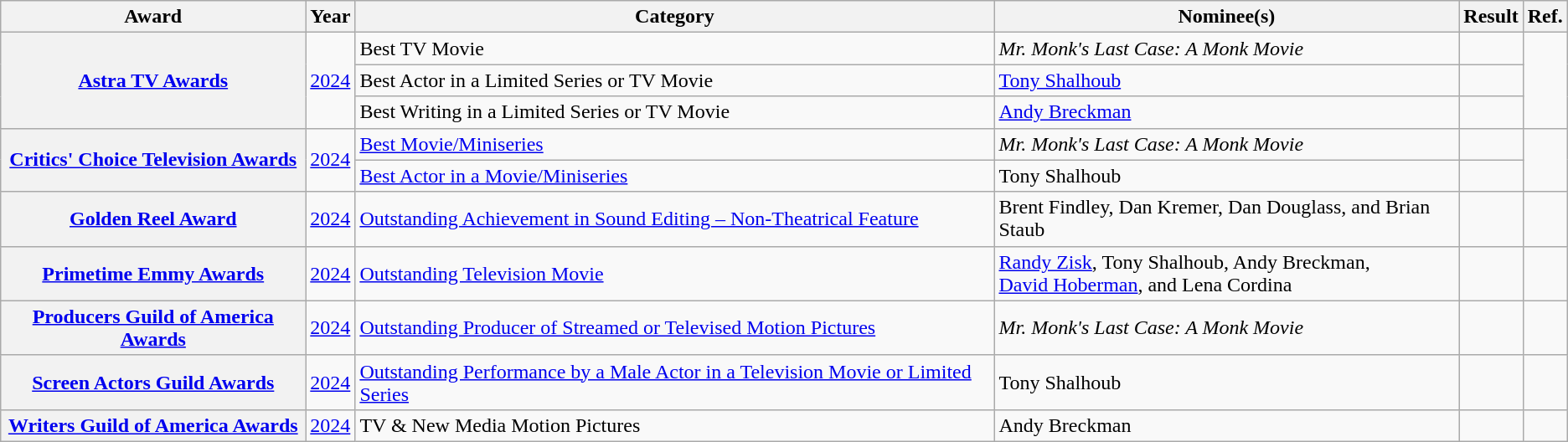<table class="wikitable plainrowheaders sortable">
<tr>
<th scope="col">Award</th>
<th scope="col">Year</th>
<th scope="col">Category</th>
<th scope="col">Nominee(s)</th>
<th scope="col">Result</th>
<th scope="col" class="unsortable">Ref.</th>
</tr>
<tr>
<th scope="rowgroup" rowspan="3"><a href='#'>Astra TV Awards</a></th>
<td align="center" rowspan="3"><a href='#'>2024</a></td>
<td>Best TV Movie</td>
<td><em>Mr. Monk's Last Case: A Monk Movie</em></td>
<td></td>
<td align="center" rowspan="3"></td>
</tr>
<tr>
<td>Best Actor in a Limited Series or TV Movie</td>
<td><a href='#'>Tony Shalhoub</a></td>
<td></td>
</tr>
<tr>
<td>Best Writing in a Limited Series or TV Movie</td>
<td><a href='#'>Andy Breckman</a></td>
<td></td>
</tr>
<tr>
<th scope="rowgroup" rowspan="2"><a href='#'>Critics' Choice Television Awards</a></th>
<td align="center" rowspan="2"><a href='#'>2024</a></td>
<td><a href='#'>Best Movie/Miniseries</a></td>
<td><em>Mr. Monk's Last Case: A Monk Movie</em></td>
<td></td>
<td align="center" rowspan="2"></td>
</tr>
<tr>
<td><a href='#'>Best Actor in a Movie/Miniseries</a></td>
<td>Tony Shalhoub</td>
<td></td>
</tr>
<tr>
<th scope="rowgroup"><a href='#'>Golden Reel Award</a></th>
<td align="center"><a href='#'>2024</a></td>
<td><a href='#'>Outstanding Achievement in Sound Editing – Non-Theatrical Feature</a></td>
<td>Brent Findley, Dan Kremer, Dan Douglass, and Brian Staub</td>
<td></td>
<td align="center"></td>
</tr>
<tr>
<th scope="rowgroup"><a href='#'>Primetime Emmy Awards</a></th>
<td align="center"><a href='#'>2024</a></td>
<td><a href='#'>Outstanding Television Movie</a></td>
<td><a href='#'>Randy Zisk</a>, Tony Shalhoub, Andy Breckman, <br> <a href='#'>David Hoberman</a>, and Lena Cordina</td>
<td></td>
<td align="center"></td>
</tr>
<tr>
<th scope="rowgroup"><a href='#'>Producers Guild of America Awards</a></th>
<td align="center"><a href='#'>2024</a></td>
<td><a href='#'>Outstanding Producer of Streamed or Televised Motion Pictures</a></td>
<td><em>Mr. Monk's Last Case: A Monk Movie</em></td>
<td></td>
<td align="center"></td>
</tr>
<tr>
<th scope="rowgroup"><a href='#'>Screen Actors Guild Awards</a></th>
<td align="center"><a href='#'>2024</a></td>
<td><a href='#'>Outstanding Performance by a Male Actor in a Television Movie or Limited Series</a></td>
<td>Tony Shalhoub</td>
<td></td>
<td align="center"></td>
</tr>
<tr>
<th scope="rowgroup"><a href='#'>Writers Guild of America Awards</a></th>
<td align="center"><a href='#'>2024</a></td>
<td>TV & New Media Motion Pictures</td>
<td>Andy Breckman</td>
<td></td>
<td align="center"></td>
</tr>
</table>
